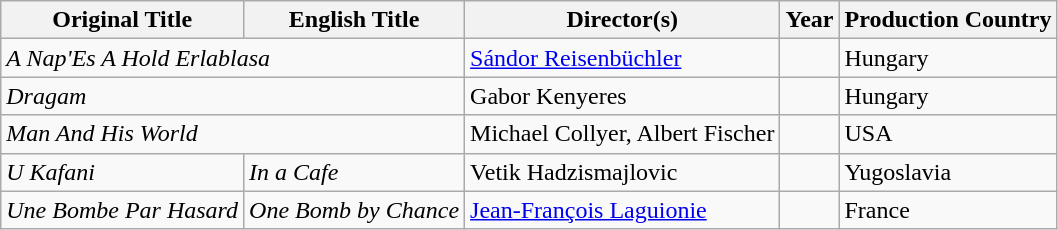<table class="wikitable sortable">
<tr>
<th>Original Title</th>
<th>English Title</th>
<th>Director(s)</th>
<th>Year</th>
<th>Production Country</th>
</tr>
<tr>
<td colspan="2"><em>A Nap'Es A Hold Erlablasa</em></td>
<td><a href='#'>Sándor Reisenbüchler</a></td>
<td></td>
<td>Hungary</td>
</tr>
<tr>
<td colspan="2"><em>Dragam</em></td>
<td>Gabor Kenyeres</td>
<td></td>
<td>Hungary</td>
</tr>
<tr>
<td colspan="2"><em>Man And His World</em></td>
<td>Michael Collyer, Albert Fischer</td>
<td></td>
<td>USA</td>
</tr>
<tr>
<td><em>U Kafani</em></td>
<td><em>In a Cafe</em></td>
<td>Vetik Hadzismajlovic</td>
<td></td>
<td>Yugoslavia</td>
</tr>
<tr>
<td><em>Une Bombe Par Hasard</em></td>
<td><em>One Bomb by Chance</em></td>
<td><a href='#'>Jean-François Laguionie</a></td>
<td></td>
<td>France</td>
</tr>
</table>
